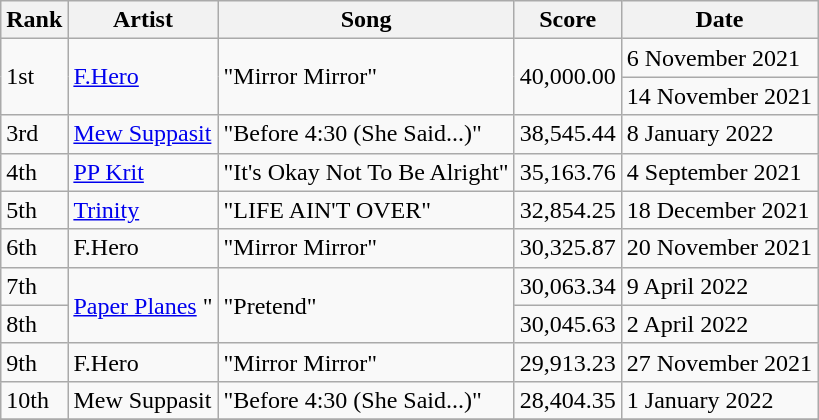<table class="wikitable">
<tr>
<th>Rank</th>
<th>Artist</th>
<th>Song</th>
<th>Score</th>
<th>Date</th>
</tr>
<tr>
<td rowspan="2">1st</td>
<td rowspan="2"><a href='#'>F.Hero</a> </td>
<td rowspan="2">"Mirror Mirror"</td>
<td rowspan="2">40,000.00</td>
<td>6 November 2021</td>
</tr>
<tr>
<td>14 November 2021</td>
</tr>
<tr>
<td>3rd</td>
<td><a href='#'>Mew Suppasit</a> </td>
<td>"Before 4:30 (She Said...)"</td>
<td>38,545.44</td>
<td>8 January 2022</td>
</tr>
<tr>
<td>4th</td>
<td><a href='#'>PP Krit</a></td>
<td>"It's Okay Not To Be Alright"</td>
<td>35,163.76</td>
<td>4 September 2021</td>
</tr>
<tr>
<td>5th</td>
<td><a href='#'>Trinity</a></td>
<td>"LIFE AIN'T OVER"</td>
<td>32,854.25</td>
<td>18 December 2021</td>
</tr>
<tr>
<td>6th</td>
<td>F.Hero </td>
<td>"Mirror Mirror"</td>
<td>30,325.87</td>
<td>20 November 2021</td>
</tr>
<tr>
<td>7th</td>
<td rowspan="2"><a href='#'>Paper Planes</a> "</td>
<td rowspan="2">"Pretend"</td>
<td>30,063.34</td>
<td>9 April 2022</td>
</tr>
<tr>
<td>8th</td>
<td>30,045.63</td>
<td>2 April 2022</td>
</tr>
<tr>
<td>9th</td>
<td>F.Hero </td>
<td>"Mirror Mirror"</td>
<td>29,913.23</td>
<td>27 November 2021</td>
</tr>
<tr>
<td>10th</td>
<td>Mew Suppasit </td>
<td>"Before 4:30 (She Said...)"</td>
<td>28,404.35</td>
<td>1 January 2022</td>
</tr>
<tr>
</tr>
</table>
